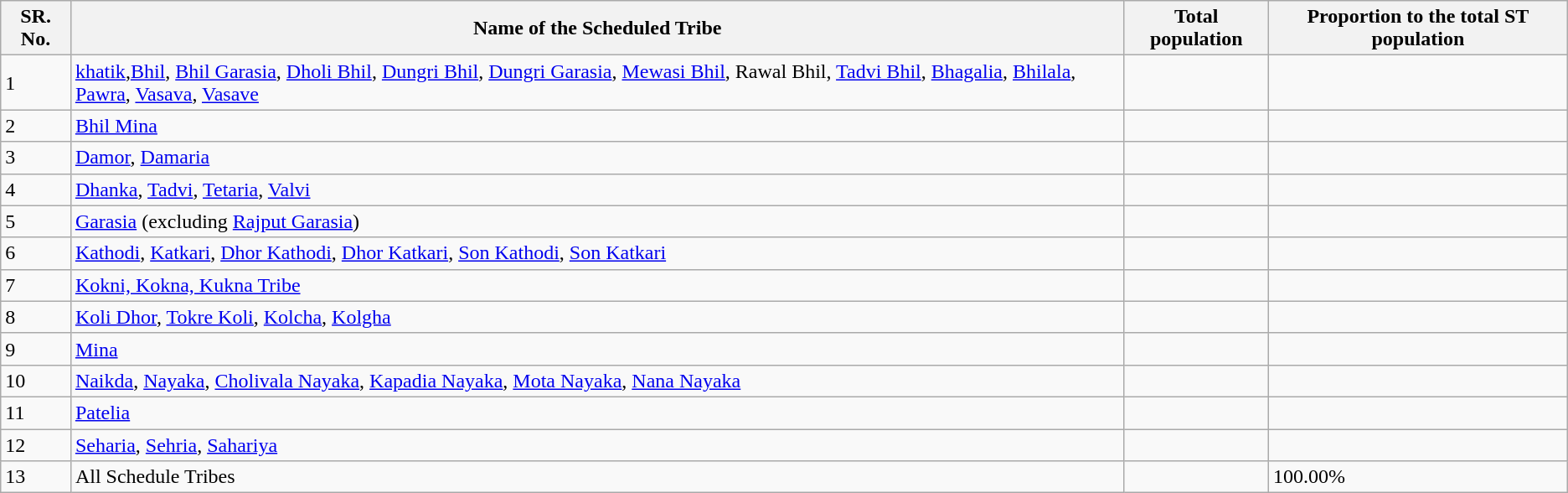<table class="wikitable">
<tr>
<th>SR. No.</th>
<th>Name of the Scheduled Tribe</th>
<th>Total population</th>
<th>Proportion to the total ST population</th>
</tr>
<tr>
<td>1</td>
<td><a href='#'>khatik</a>,<a href='#'>Bhil</a>, <a href='#'>Bhil Garasia</a>, <a href='#'>Dholi Bhil</a>, <a href='#'>Dungri Bhil</a>, <a href='#'>Dungri Garasia</a>, <a href='#'>Mewasi Bhil</a>, Rawal Bhil, <a href='#'>Tadvi Bhil</a>, <a href='#'>Bhagalia</a>, <a href='#'>Bhilala</a>, <a href='#'>Pawra</a>, <a href='#'>Vasava</a>, <a href='#'>Vasave</a></td>
<td></td>
<td></td>
</tr>
<tr>
<td>2</td>
<td><a href='#'>Bhil Mina</a></td>
<td></td>
<td></td>
</tr>
<tr>
<td>3</td>
<td><a href='#'>Damor</a>, <a href='#'>Damaria</a></td>
<td></td>
<td></td>
</tr>
<tr>
<td>4</td>
<td><a href='#'>Dhanka</a>, <a href='#'>Tadvi</a>, <a href='#'>Tetaria</a>, <a href='#'>Valvi</a></td>
<td></td>
<td></td>
</tr>
<tr>
<td>5</td>
<td><a href='#'>Garasia</a> (excluding <a href='#'>Rajput Garasia</a>)</td>
<td></td>
<td></td>
</tr>
<tr>
<td>6</td>
<td><a href='#'>Kathodi</a>, <a href='#'>Katkari</a>, <a href='#'>Dhor Kathodi</a>, <a href='#'>Dhor Katkari</a>, <a href='#'>Son Kathodi</a>, <a href='#'>Son Katkari</a></td>
<td></td>
<td></td>
</tr>
<tr>
<td>7</td>
<td><a href='#'>Kokni, Kokna, Kukna Tribe</a></td>
<td></td>
<td></td>
</tr>
<tr>
<td>8</td>
<td><a href='#'>Koli Dhor</a>, <a href='#'>Tokre Koli</a>, <a href='#'>Kolcha</a>, <a href='#'>Kolgha</a></td>
<td></td>
<td></td>
</tr>
<tr>
<td>9</td>
<td><a href='#'>Mina</a></td>
<td></td>
<td></td>
</tr>
<tr>
<td>10</td>
<td><a href='#'>Naikda</a>, <a href='#'>Nayaka</a>, <a href='#'>Cholivala Nayaka</a>, <a href='#'>Kapadia Nayaka</a>, <a href='#'>Mota Nayaka</a>, <a href='#'>Nana Nayaka</a></td>
<td></td>
<td></td>
</tr>
<tr>
<td>11</td>
<td><a href='#'>Patelia</a></td>
<td></td>
<td></td>
</tr>
<tr>
<td>12</td>
<td><a href='#'>Seharia</a>, <a href='#'>Sehria</a>, <a href='#'>Sahariya</a></td>
<td></td>
<td></td>
</tr>
<tr>
<td>13</td>
<td>All Schedule Tribes</td>
<td></td>
<td>100.00%</td>
</tr>
</table>
